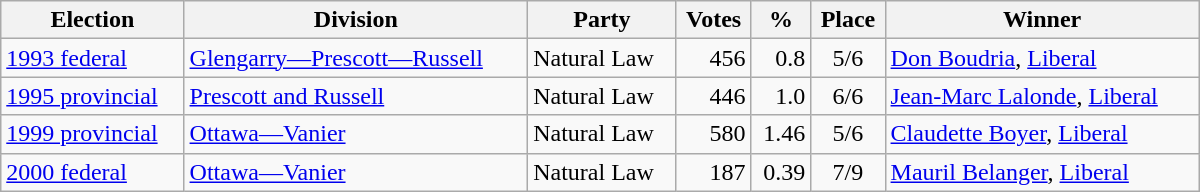<table class="wikitable" width="800">
<tr>
<th align="left">Election</th>
<th align="left">Division</th>
<th align="left">Party</th>
<th align="right">Votes</th>
<th align="center">%</th>
<th align="center">Place</th>
<th align="center">Winner</th>
</tr>
<tr>
<td align="left"><a href='#'>1993 federal</a></td>
<td align="left"><a href='#'>Glengarry—Prescott—Russell</a></td>
<td align="left">Natural Law</td>
<td align="right">456</td>
<td align="right">0.8</td>
<td align="center">5/6</td>
<td align="left"><a href='#'>Don Boudria</a>, <a href='#'>Liberal</a></td>
</tr>
<tr>
<td align="left"><a href='#'>1995 provincial</a></td>
<td align="left"><a href='#'>Prescott and Russell</a></td>
<td align="left">Natural Law</td>
<td align="right">446</td>
<td align="right">1.0</td>
<td align="center">6/6</td>
<td align="left"><a href='#'>Jean-Marc Lalonde</a>, <a href='#'>Liberal</a></td>
</tr>
<tr>
<td align="left"><a href='#'>1999 provincial</a></td>
<td align="left"><a href='#'>Ottawa—Vanier</a></td>
<td align="left">Natural Law</td>
<td align="right">580</td>
<td align="right">1.46</td>
<td align="center">5/6</td>
<td align="left"><a href='#'>Claudette Boyer</a>, <a href='#'>Liberal</a></td>
</tr>
<tr>
<td align="left"><a href='#'>2000 federal</a></td>
<td align="left"><a href='#'>Ottawa—Vanier</a></td>
<td align="left">Natural Law</td>
<td align="right">187</td>
<td align="right">0.39</td>
<td align="center">7/9</td>
<td align="left"><a href='#'>Mauril Belanger</a>, <a href='#'>Liberal</a></td>
</tr>
</table>
